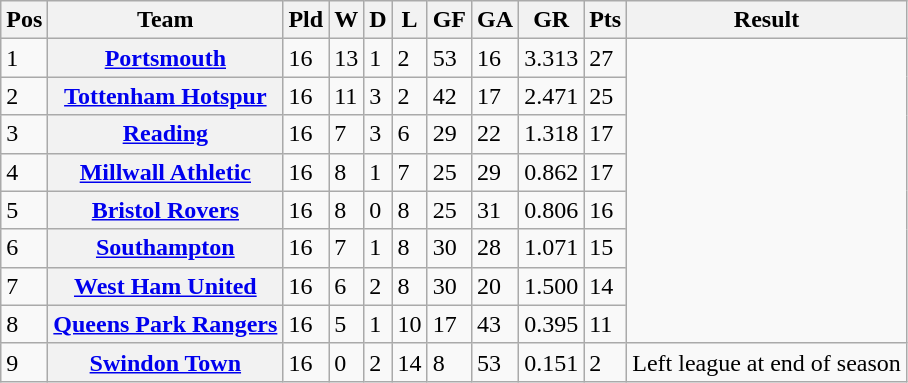<table class="wikitable">
<tr>
<th><abbr>Pos</abbr></th>
<th>Team</th>
<th><abbr>Pld</abbr></th>
<th><abbr>W</abbr></th>
<th><abbr>D</abbr></th>
<th><abbr>L</abbr></th>
<th><abbr>GF</abbr></th>
<th><abbr>GA</abbr></th>
<th><abbr>GR</abbr></th>
<th><abbr>Pts</abbr></th>
<th>Result</th>
</tr>
<tr>
<td>1</td>
<th><a href='#'>Portsmouth</a></th>
<td>16</td>
<td>13</td>
<td>1</td>
<td>2</td>
<td>53</td>
<td>16</td>
<td>3.313</td>
<td>27</td>
<td rowspan="8"></td>
</tr>
<tr>
<td>2</td>
<th><a href='#'>Tottenham Hotspur</a></th>
<td>16</td>
<td>11</td>
<td>3</td>
<td>2</td>
<td>42</td>
<td>17</td>
<td>2.471</td>
<td>25</td>
</tr>
<tr>
<td>3</td>
<th><a href='#'>Reading</a></th>
<td>16</td>
<td>7</td>
<td>3</td>
<td>6</td>
<td>29</td>
<td>22</td>
<td>1.318</td>
<td>17</td>
</tr>
<tr>
<td>4</td>
<th><a href='#'>Millwall Athletic</a></th>
<td>16</td>
<td>8</td>
<td>1</td>
<td>7</td>
<td>25</td>
<td>29</td>
<td>0.862</td>
<td>17</td>
</tr>
<tr>
<td>5</td>
<th><a href='#'>Bristol Rovers</a></th>
<td>16</td>
<td>8</td>
<td>0</td>
<td>8</td>
<td>25</td>
<td>31</td>
<td>0.806</td>
<td>16</td>
</tr>
<tr>
<td>6</td>
<th><a href='#'>Southampton</a></th>
<td>16</td>
<td>7</td>
<td>1</td>
<td>8</td>
<td>30</td>
<td>28</td>
<td>1.071</td>
<td>15</td>
</tr>
<tr>
<td>7</td>
<th><a href='#'>West Ham United</a></th>
<td>16</td>
<td>6</td>
<td>2</td>
<td>8</td>
<td>30</td>
<td>20</td>
<td>1.500</td>
<td>14</td>
</tr>
<tr>
<td>8</td>
<th><a href='#'>Queens Park Rangers</a></th>
<td>16</td>
<td>5</td>
<td>1</td>
<td>10</td>
<td>17</td>
<td>43</td>
<td>0.395</td>
<td>11</td>
</tr>
<tr>
<td>9</td>
<th><a href='#'>Swindon Town</a></th>
<td>16</td>
<td>0</td>
<td>2</td>
<td>14</td>
<td>8</td>
<td>53</td>
<td>0.151</td>
<td>2</td>
<td rowspan="1">Left league at end of season</td>
</tr>
</table>
